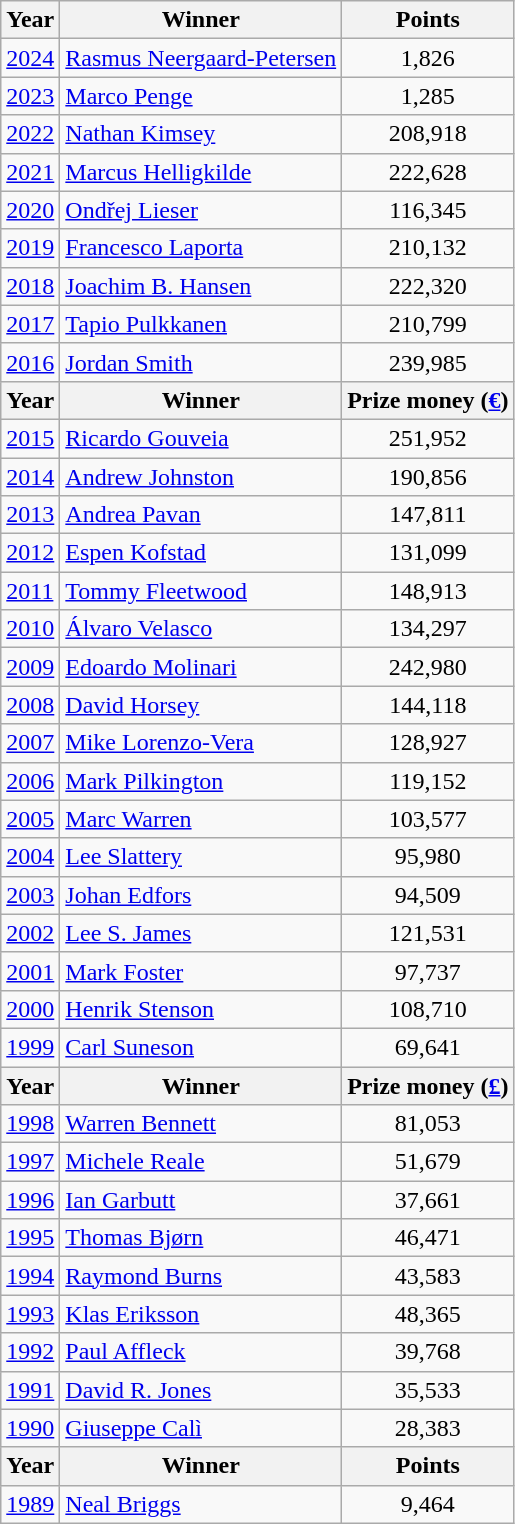<table class="wikitable">
<tr>
<th>Year</th>
<th>Winner</th>
<th>Points</th>
</tr>
<tr>
<td><a href='#'>2024</a></td>
<td> <a href='#'>Rasmus Neergaard-Petersen</a></td>
<td align=center>1,826</td>
</tr>
<tr>
<td><a href='#'>2023</a></td>
<td> <a href='#'>Marco Penge</a></td>
<td align=center>1,285</td>
</tr>
<tr>
<td><a href='#'>2022</a></td>
<td> <a href='#'>Nathan Kimsey</a></td>
<td align=center>208,918</td>
</tr>
<tr>
<td><a href='#'>2021</a></td>
<td> <a href='#'>Marcus Helligkilde</a></td>
<td align=center>222,628</td>
</tr>
<tr>
<td><a href='#'>2020</a></td>
<td> <a href='#'>Ondřej Lieser</a></td>
<td align=center>116,345</td>
</tr>
<tr>
<td><a href='#'>2019</a></td>
<td> <a href='#'>Francesco Laporta</a></td>
<td align=center>210,132</td>
</tr>
<tr>
<td><a href='#'>2018</a></td>
<td> <a href='#'>Joachim B. Hansen</a></td>
<td align=center>222,320</td>
</tr>
<tr>
<td><a href='#'>2017</a></td>
<td> <a href='#'>Tapio Pulkkanen</a></td>
<td align=center>210,799</td>
</tr>
<tr>
<td><a href='#'>2016</a></td>
<td> <a href='#'>Jordan Smith</a></td>
<td align=center>239,985</td>
</tr>
<tr>
<th>Year</th>
<th>Winner</th>
<th>Prize money (<a href='#'>€</a>)</th>
</tr>
<tr>
<td><a href='#'>2015</a></td>
<td> <a href='#'>Ricardo Gouveia</a></td>
<td align=center>251,952</td>
</tr>
<tr>
<td><a href='#'>2014</a></td>
<td> <a href='#'>Andrew Johnston</a></td>
<td align=center>190,856</td>
</tr>
<tr>
<td><a href='#'>2013</a></td>
<td> <a href='#'>Andrea Pavan</a></td>
<td align=center>147,811</td>
</tr>
<tr>
<td><a href='#'>2012</a></td>
<td> <a href='#'>Espen Kofstad</a></td>
<td align=center>131,099</td>
</tr>
<tr>
<td><a href='#'>2011</a></td>
<td> <a href='#'>Tommy Fleetwood</a></td>
<td align=center>148,913</td>
</tr>
<tr>
<td><a href='#'>2010</a></td>
<td> <a href='#'>Álvaro Velasco</a></td>
<td align=center>134,297</td>
</tr>
<tr>
<td><a href='#'>2009</a></td>
<td> <a href='#'>Edoardo Molinari</a></td>
<td align=center>242,980</td>
</tr>
<tr>
<td><a href='#'>2008</a></td>
<td> <a href='#'>David Horsey</a></td>
<td align=center>144,118</td>
</tr>
<tr>
<td><a href='#'>2007</a></td>
<td> <a href='#'>Mike Lorenzo-Vera</a></td>
<td align=center>128,927</td>
</tr>
<tr>
<td><a href='#'>2006</a></td>
<td> <a href='#'>Mark Pilkington</a></td>
<td align=center>119,152</td>
</tr>
<tr>
<td><a href='#'>2005</a></td>
<td> <a href='#'>Marc Warren</a></td>
<td align=center>103,577</td>
</tr>
<tr>
<td><a href='#'>2004</a></td>
<td> <a href='#'>Lee Slattery</a></td>
<td align=center>95,980</td>
</tr>
<tr>
<td><a href='#'>2003</a></td>
<td> <a href='#'>Johan Edfors</a></td>
<td align=center>94,509</td>
</tr>
<tr>
<td><a href='#'>2002</a></td>
<td> <a href='#'>Lee S. James</a></td>
<td align=center>121,531</td>
</tr>
<tr>
<td><a href='#'>2001</a></td>
<td> <a href='#'>Mark Foster</a></td>
<td align=center>97,737</td>
</tr>
<tr>
<td><a href='#'>2000</a></td>
<td> <a href='#'>Henrik Stenson</a></td>
<td align=center>108,710</td>
</tr>
<tr>
<td><a href='#'>1999</a></td>
<td> <a href='#'>Carl Suneson</a></td>
<td align=center>69,641</td>
</tr>
<tr>
<th>Year</th>
<th>Winner</th>
<th>Prize money (<a href='#'>£</a>)</th>
</tr>
<tr>
<td><a href='#'>1998</a></td>
<td> <a href='#'>Warren Bennett</a></td>
<td align=center>81,053</td>
</tr>
<tr>
<td><a href='#'>1997</a></td>
<td> <a href='#'>Michele Reale</a></td>
<td align=center>51,679</td>
</tr>
<tr>
<td><a href='#'>1996</a></td>
<td> <a href='#'>Ian Garbutt</a></td>
<td align=center>37,661</td>
</tr>
<tr>
<td><a href='#'>1995</a></td>
<td> <a href='#'>Thomas Bjørn</a></td>
<td align=center>46,471</td>
</tr>
<tr>
<td><a href='#'>1994</a></td>
<td> <a href='#'>Raymond Burns</a></td>
<td align=center>43,583</td>
</tr>
<tr>
<td><a href='#'>1993</a></td>
<td> <a href='#'>Klas Eriksson</a></td>
<td align=center>48,365</td>
</tr>
<tr>
<td><a href='#'>1992</a></td>
<td> <a href='#'>Paul Affleck</a></td>
<td align=center>39,768</td>
</tr>
<tr>
<td><a href='#'>1991</a></td>
<td> <a href='#'>David R. Jones</a></td>
<td align=center>35,533</td>
</tr>
<tr>
<td><a href='#'>1990</a></td>
<td> <a href='#'>Giuseppe Calì</a></td>
<td align=center>28,383</td>
</tr>
<tr>
<th>Year</th>
<th>Winner</th>
<th>Points</th>
</tr>
<tr>
<td><a href='#'>1989</a></td>
<td> <a href='#'>Neal Briggs</a></td>
<td align=center>9,464</td>
</tr>
</table>
